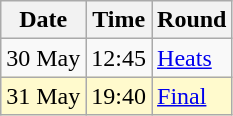<table class="wikitable">
<tr>
<th>Date</th>
<th>Time</th>
<th>Round</th>
</tr>
<tr>
<td>30 May</td>
<td>12:45</td>
<td><a href='#'>Heats</a></td>
</tr>
<tr style=background:lemonchiffon>
<td>31 May</td>
<td>19:40</td>
<td><a href='#'>Final</a></td>
</tr>
</table>
